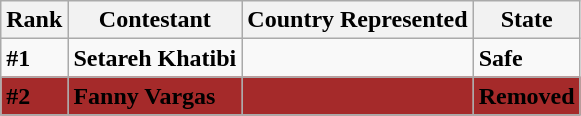<table class="wikitable" border="1">
<tr>
<th>Rank</th>
<th>Contestant</th>
<th>Country Represented</th>
<th>State</th>
</tr>
<tr>
<td><strong>#1</strong></td>
<td><strong>Setareh Khatibi</strong></td>
<td><strong></strong></td>
<td><strong>Safe</strong></td>
</tr>
<tr>
<td bgcolor="brown"><strong>#2</strong></td>
<td bgcolor="brown"><strong> Fanny Vargas</strong></td>
<td bgcolor="brown"><strong> </strong></td>
<td bgcolor="brown"><strong>Removed</strong></td>
</tr>
<tr>
</tr>
</table>
